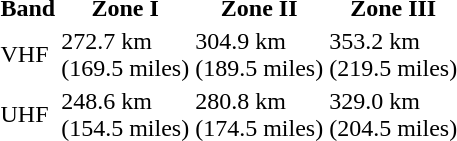<table>
<tr>
<th>Band</th>
<th>Zone I</th>
<th>Zone II</th>
<th>Zone III</th>
</tr>
<tr>
<td>VHF</td>
<td>272.7 km<br>(169.5 miles)</td>
<td>304.9 km<br>(189.5 miles)</td>
<td>353.2 km<br>(219.5 miles)</td>
</tr>
<tr>
<td>UHF</td>
<td>248.6 km<br>(154.5 miles)</td>
<td>280.8 km<br>(174.5 miles)</td>
<td>329.0 km<br>(204.5 miles)</td>
</tr>
</table>
